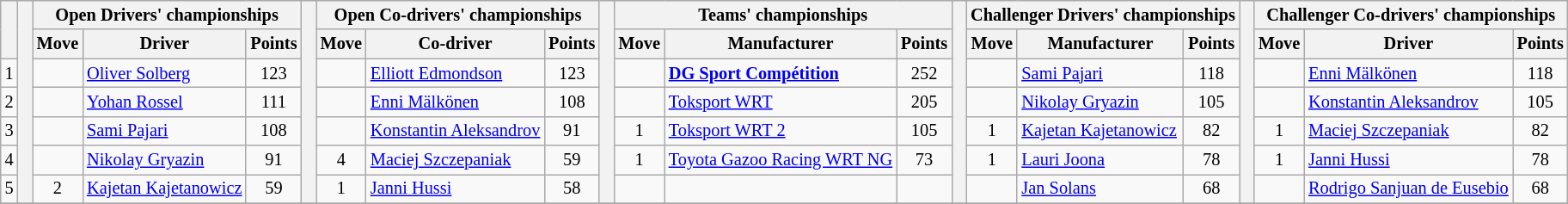<table class="wikitable" style="font-size:85%;">
<tr>
<th rowspan="2"></th>
<th rowspan="7" style="width:5px;"></th>
<th colspan="3" nowrap>Open Drivers' championships</th>
<th rowspan="7" style="width:5px;"></th>
<th colspan="3" nowrap>Open Co-drivers' championships</th>
<th rowspan="7" style="width:5px;"></th>
<th colspan="3" nowrap>Teams' championships</th>
<th rowspan="7" style="width:5px;"></th>
<th colspan="3" nowrap>Challenger Drivers' championships</th>
<th rowspan="7" style="width:5px;"></th>
<th colspan="3" nowrap>Challenger Co-drivers' championships</th>
</tr>
<tr>
<th>Move</th>
<th>Driver</th>
<th>Points</th>
<th>Move</th>
<th>Co-driver</th>
<th>Points</th>
<th>Move</th>
<th>Manufacturer</th>
<th>Points</th>
<th>Move</th>
<th>Manufacturer</th>
<th>Points</th>
<th>Move</th>
<th>Driver</th>
<th>Points</th>
</tr>
<tr>
<td align="center">1</td>
<td align="center"></td>
<td><a href='#'>Oliver Solberg</a></td>
<td align="center">123</td>
<td align="center"></td>
<td><a href='#'>Elliott Edmondson</a></td>
<td align="center">123</td>
<td align="center"></td>
<td><strong><a href='#'>DG Sport Compétition</a></strong></td>
<td align="center">252</td>
<td align="center"></td>
<td><a href='#'>Sami Pajari</a></td>
<td align="center">118</td>
<td align="center"></td>
<td><a href='#'>Enni Mälkönen</a></td>
<td align="center">118</td>
</tr>
<tr>
<td align="center">2</td>
<td align="center"></td>
<td><a href='#'>Yohan Rossel</a></td>
<td align="center">111</td>
<td align="center"></td>
<td><a href='#'>Enni Mälkönen</a></td>
<td align="center">108</td>
<td align="center"></td>
<td><a href='#'>Toksport WRT</a></td>
<td align="center">205</td>
<td align="center"></td>
<td><a href='#'>Nikolay Gryazin</a></td>
<td align="center">105</td>
<td align="center"></td>
<td><a href='#'>Konstantin Aleksandrov</a></td>
<td align="center">105</td>
</tr>
<tr>
<td align="center">3</td>
<td align="center"></td>
<td><a href='#'>Sami Pajari</a></td>
<td align="center">108</td>
<td align="center"></td>
<td><a href='#'>Konstantin Aleksandrov</a></td>
<td align="center">91</td>
<td align="center"> 1</td>
<td><a href='#'>Toksport WRT 2</a></td>
<td align="center">105</td>
<td align="center"> 1</td>
<td><a href='#'>Kajetan Kajetanowicz</a></td>
<td align="center">82</td>
<td align="center"> 1</td>
<td><a href='#'>Maciej Szczepaniak</a></td>
<td align="center">82</td>
</tr>
<tr>
<td align="center">4</td>
<td align="center"></td>
<td><a href='#'>Nikolay Gryazin</a></td>
<td align="center">91</td>
<td align="center"> 4</td>
<td><a href='#'>Maciej Szczepaniak</a></td>
<td align="center">59</td>
<td align="center"> 1</td>
<td><a href='#'>Toyota Gazoo Racing WRT NG</a></td>
<td align="center">73</td>
<td align="center"> 1</td>
<td><a href='#'>Lauri Joona</a></td>
<td align="center">78</td>
<td align="center"> 1</td>
<td><a href='#'>Janni Hussi</a></td>
<td align="center">78</td>
</tr>
<tr>
<td align="center">5</td>
<td align="center"> 2</td>
<td><a href='#'>Kajetan Kajetanowicz</a></td>
<td align="center">59</td>
<td align="center"> 1</td>
<td><a href='#'>Janni Hussi</a></td>
<td align="center">58</td>
<td></td>
<td></td>
<td></td>
<td align="center"></td>
<td><a href='#'>Jan Solans</a></td>
<td align="center">68</td>
<td align="center"></td>
<td><a href='#'>Rodrigo Sanjuan de Eusebio</a></td>
<td align="center">68</td>
</tr>
<tr>
</tr>
</table>
